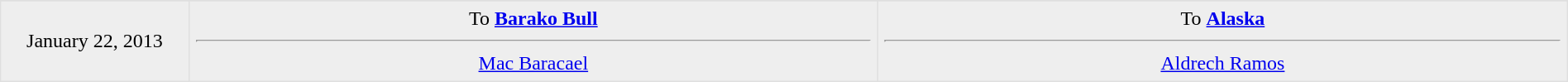<table border=1 style="border-collapse:collapse; text-align: center; width: 100%" bordercolor="#DFDFDF" cellpadding="5">
<tr>
</tr>
<tr bgcolor="eeeeee">
<td style="width:12%">January 22, 2013</td>
<td style="width:44%" valign="top">To <strong><a href='#'>Barako Bull</a></strong><hr><a href='#'>Mac Baracael</a></td>
<td style="width:44%" valign="top">To <strong><a href='#'>Alaska</a></strong><hr><a href='#'>Aldrech Ramos</a></td>
</tr>
</table>
